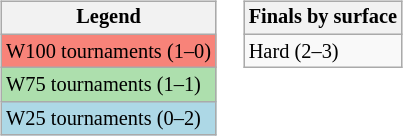<table>
<tr valign=top>
<td><br><table class=wikitable style="font-size:85%;">
<tr>
<th>Legend</th>
</tr>
<tr style="background:#f88379;">
<td>W100 tournaments (1–0)</td>
</tr>
<tr style="background:#addfad;">
<td>W75 tournaments (1–1)</td>
</tr>
<tr style="background:lightblue;">
<td>W25 tournaments (0–2)</td>
</tr>
</table>
</td>
<td><br><table class=wikitable style="font-size:85%;">
<tr>
<th>Finals by surface</th>
</tr>
<tr>
<td>Hard (2–3)</td>
</tr>
</table>
</td>
</tr>
</table>
